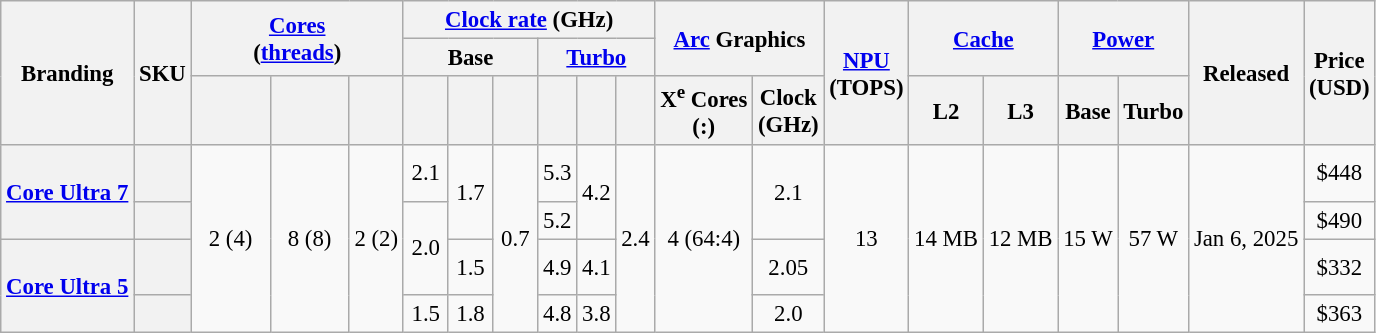<table class="wikitable" style="text-align:center; white-space:nowrap; font-size:95%">
<tr>
<th rowspan="3">Branding</th>
<th rowspan="3">SKU</th>
<th colspan="3" rowspan="2"><a href='#'>Cores</a> <br> (<a href='#'>threads</a>)</th>
<th colspan="6"><a href='#'>Clock rate</a> (GHz)</th>
<th colspan="2" rowspan="2"><a href='#'>Arc</a> Graphics</th>
<th rowspan="3"><a href='#'>NPU</a> <br> (TOPS)</th>
<th colspan="2" rowspan="2"><a href='#'>Cache</a></th>
<th colspan="2" rowspan="2"><a href='#'>Power</a></th>
<th rowspan="3">Released</th>
<th rowspan="3">Price <br> (USD)</th>
</tr>
<tr>
<th colspan="3">Base</th>
<th colspan="3"><a href='#'>Turbo</a></th>
</tr>
<tr>
<th style="width:3em;"></th>
<th style="width:3em;"></th>
<th style="width:1.5em;"></th>
<th style="width:1.5em;"></th>
<th style="width:1.5em;"></th>
<th style="width:1.5em;"></th>
<th></th>
<th></th>
<th></th>
<th>X<sup>e</sup> Cores <br> (:)</th>
<th>Clock <br>(GHz)</th>
<th>L2</th>
<th>L3</th>
<th>Base</th>
<th>Turbo</th>
</tr>
<tr>
<th rowspan="2"><a href='#'>Core Ultra 7</a></th>
<th style="text-align:left; height:2em;"></th>
<td rowspan="4">2 (4)</td>
<td rowspan="4">8 (8)</td>
<td rowspan="4">2 (2)</td>
<td>2.1</td>
<td rowspan="2">1.7</td>
<td rowspan="4">0.7</td>
<td>5.3</td>
<td rowspan="2">4.2</td>
<td rowspan="4">2.4</td>
<td rowspan="4">4 (64:4)</td>
<td rowspan="2">2.1</td>
<td rowspan="4">13</td>
<td rowspan="4">14 MB</td>
<td rowspan="4">12 MB</td>
<td rowspan="4">15 W</td>
<td rowspan="4">57 W</td>
<td rowspan="4">Jan 6, 2025</td>
<td>$448</td>
</tr>
<tr>
<th></th>
<td rowspan="2">2.0</td>
<td>5.2</td>
<td>$490</td>
</tr>
<tr>
<th rowspan="2"><a href='#'>Core Ultra 5</a></th>
<th style="text-align:left; height:2em;"></th>
<td>1.5</td>
<td>4.9</td>
<td>4.1</td>
<td>2.05</td>
<td>$332</td>
</tr>
<tr>
<th></th>
<td>1.5</td>
<td>1.8</td>
<td>4.8</td>
<td>3.8</td>
<td>2.0</td>
<td>$363</td>
</tr>
</table>
